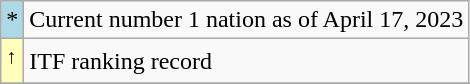<table class=wikitable>
<tr>
<td style="background:#add8e6">*</td>
<td>Current number 1 nation as of April 17, 2023</td>
</tr>
<tr>
<td style="background:#ffffbb"><sup>↑</sup></td>
<td>ITF ranking record</td>
</tr>
<tr>
</tr>
</table>
